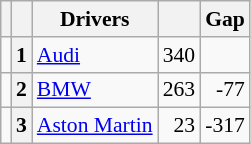<table class="wikitable" style="font-size: 90%;">
<tr>
<th></th>
<th></th>
<th>Drivers</th>
<th></th>
<th>Gap</th>
</tr>
<tr>
<td align="left"></td>
<th>1</th>
<td> <a href='#'>Audi</a></td>
<td align="right">340</td>
<td align="right"></td>
</tr>
<tr>
<td align="left"></td>
<th>2</th>
<td> <a href='#'>BMW</a></td>
<td align="right">263</td>
<td align="right">-77</td>
</tr>
<tr>
<td align="left"></td>
<th>3</th>
<td> <a href='#'>Aston Martin</a></td>
<td align="right">23</td>
<td align="right">-317</td>
</tr>
</table>
